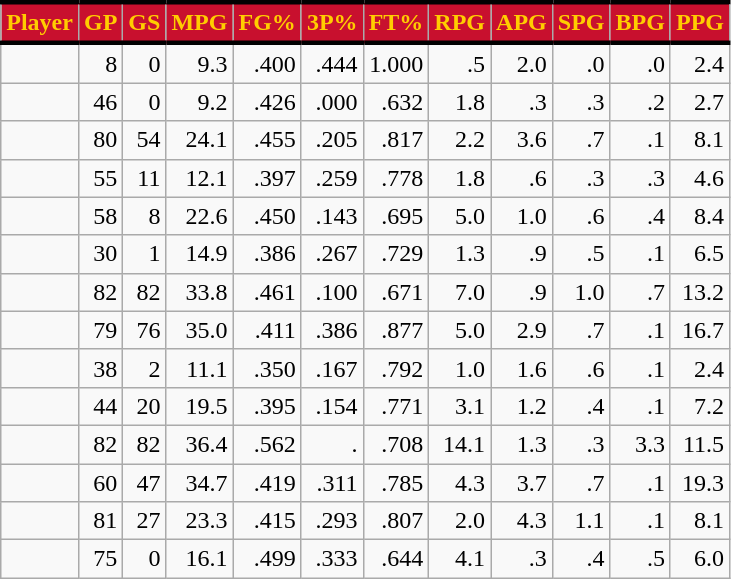<table class="wikitable sortable" style="text-align:right;">
<tr>
<th style="background:#C8102E; color:#FFCD00; border-top:#010101 3px solid; border-bottom:#010101 3px solid;">Player</th>
<th style="background:#C8102E; color:#FFCD00; border-top:#010101 3px solid; border-bottom:#010101 3px solid;">GP</th>
<th style="background:#C8102E; color:#FFCD00; border-top:#010101 3px solid; border-bottom:#010101 3px solid;">GS</th>
<th style="background:#C8102E; color:#FFCD00; border-top:#010101 3px solid; border-bottom:#010101 3px solid;">MPG</th>
<th style="background:#C8102E; color:#FFCD00; border-top:#010101 3px solid; border-bottom:#010101 3px solid;">FG%</th>
<th style="background:#C8102E; color:#FFCD00; border-top:#010101 3px solid; border-bottom:#010101 3px solid;">3P%</th>
<th style="background:#C8102E; color:#FFCD00; border-top:#010101 3px solid; border-bottom:#010101 3px solid;">FT%</th>
<th style="background:#C8102E; color:#FFCD00; border-top:#010101 3px solid; border-bottom:#010101 3px solid;">RPG</th>
<th style="background:#C8102E; color:#FFCD00; border-top:#010101 3px solid; border-bottom:#010101 3px solid;">APG</th>
<th style="background:#C8102E; color:#FFCD00; border-top:#010101 3px solid; border-bottom:#010101 3px solid;">SPG</th>
<th style="background:#C8102E; color:#FFCD00; border-top:#010101 3px solid; border-bottom:#010101 3px solid;">BPG</th>
<th style="background:#C8102E; color:#FFCD00; border-top:#010101 3px solid; border-bottom:#010101 3px solid;">PPG</th>
</tr>
<tr>
<td></td>
<td>8</td>
<td>0</td>
<td>9.3</td>
<td>.400</td>
<td>.444</td>
<td>1.000</td>
<td>.5</td>
<td>2.0</td>
<td>.0</td>
<td>.0</td>
<td>2.4</td>
</tr>
<tr>
<td></td>
<td>46</td>
<td>0</td>
<td>9.2</td>
<td>.426</td>
<td>.000</td>
<td>.632</td>
<td>1.8</td>
<td>.3</td>
<td>.3</td>
<td>.2</td>
<td>2.7</td>
</tr>
<tr>
<td></td>
<td>80</td>
<td>54</td>
<td>24.1</td>
<td>.455</td>
<td>.205</td>
<td>.817</td>
<td>2.2</td>
<td>3.6</td>
<td>.7</td>
<td>.1</td>
<td>8.1</td>
</tr>
<tr>
<td></td>
<td>55</td>
<td>11</td>
<td>12.1</td>
<td>.397</td>
<td>.259</td>
<td>.778</td>
<td>1.8</td>
<td>.6</td>
<td>.3</td>
<td>.3</td>
<td>4.6</td>
</tr>
<tr>
<td></td>
<td>58</td>
<td>8</td>
<td>22.6</td>
<td>.450</td>
<td>.143</td>
<td>.695</td>
<td>5.0</td>
<td>1.0</td>
<td>.6</td>
<td>.4</td>
<td>8.4</td>
</tr>
<tr>
<td></td>
<td>30</td>
<td>1</td>
<td>14.9</td>
<td>.386</td>
<td>.267</td>
<td>.729</td>
<td>1.3</td>
<td>.9</td>
<td>.5</td>
<td>.1</td>
<td>6.5</td>
</tr>
<tr>
<td></td>
<td>82</td>
<td>82</td>
<td>33.8</td>
<td>.461</td>
<td>.100</td>
<td>.671</td>
<td>7.0</td>
<td>.9</td>
<td>1.0</td>
<td>.7</td>
<td>13.2</td>
</tr>
<tr>
<td></td>
<td>79</td>
<td>76</td>
<td>35.0</td>
<td>.411</td>
<td>.386</td>
<td>.877</td>
<td>5.0</td>
<td>2.9</td>
<td>.7</td>
<td>.1</td>
<td>16.7</td>
</tr>
<tr>
<td></td>
<td>38</td>
<td>2</td>
<td>11.1</td>
<td>.350</td>
<td>.167</td>
<td>.792</td>
<td>1.0</td>
<td>1.6</td>
<td>.6</td>
<td>.1</td>
<td>2.4</td>
</tr>
<tr>
<td></td>
<td>44</td>
<td>20</td>
<td>19.5</td>
<td>.395</td>
<td>.154</td>
<td>.771</td>
<td>3.1</td>
<td>1.2</td>
<td>.4</td>
<td>.1</td>
<td>7.2</td>
</tr>
<tr>
<td></td>
<td>82</td>
<td>82</td>
<td>36.4</td>
<td>.562</td>
<td>.</td>
<td>.708</td>
<td>14.1</td>
<td>1.3</td>
<td>.3</td>
<td>3.3</td>
<td>11.5</td>
</tr>
<tr>
<td></td>
<td>60</td>
<td>47</td>
<td>34.7</td>
<td>.419</td>
<td>.311</td>
<td>.785</td>
<td>4.3</td>
<td>3.7</td>
<td>.7</td>
<td>.1</td>
<td>19.3</td>
</tr>
<tr>
<td></td>
<td>81</td>
<td>27</td>
<td>23.3</td>
<td>.415</td>
<td>.293</td>
<td>.807</td>
<td>2.0</td>
<td>4.3</td>
<td>1.1</td>
<td>.1</td>
<td>8.1</td>
</tr>
<tr>
<td></td>
<td>75</td>
<td>0</td>
<td>16.1</td>
<td>.499</td>
<td>.333</td>
<td>.644</td>
<td>4.1</td>
<td>.3</td>
<td>.4</td>
<td>.5</td>
<td>6.0</td>
</tr>
</table>
